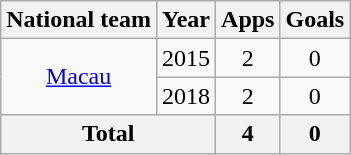<table class="wikitable" style="text-align:center">
<tr>
<th>National team</th>
<th>Year</th>
<th>Apps</th>
<th>Goals</th>
</tr>
<tr>
<td rowspan="2"><a href='#'>Macau</a></td>
<td>2015</td>
<td>2</td>
<td>0</td>
</tr>
<tr>
<td>2018</td>
<td>2</td>
<td>0</td>
</tr>
<tr>
<th colspan=2>Total</th>
<th>4</th>
<th>0</th>
</tr>
</table>
